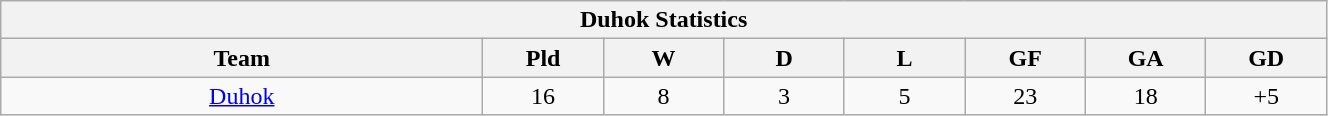<table width=70% class="wikitable" style="text-align:">
<tr>
<th colspan=9>Duhok Statistics</th>
</tr>
<tr>
<th width=20%>Team</th>
<th width=5%>Pld</th>
<th width=5%>W</th>
<th width=5%>D</th>
<th width=5%>L</th>
<th width=5%>GF</th>
<th width=5%>GA</th>
<th width=5%>GD</th>
</tr>
<tr align=center>
<td align=center> <a href='#'>Duhok</a></td>
<td>16</td>
<td>8</td>
<td>3</td>
<td>5</td>
<td>23</td>
<td>18</td>
<td>+5</td>
</tr>
</table>
